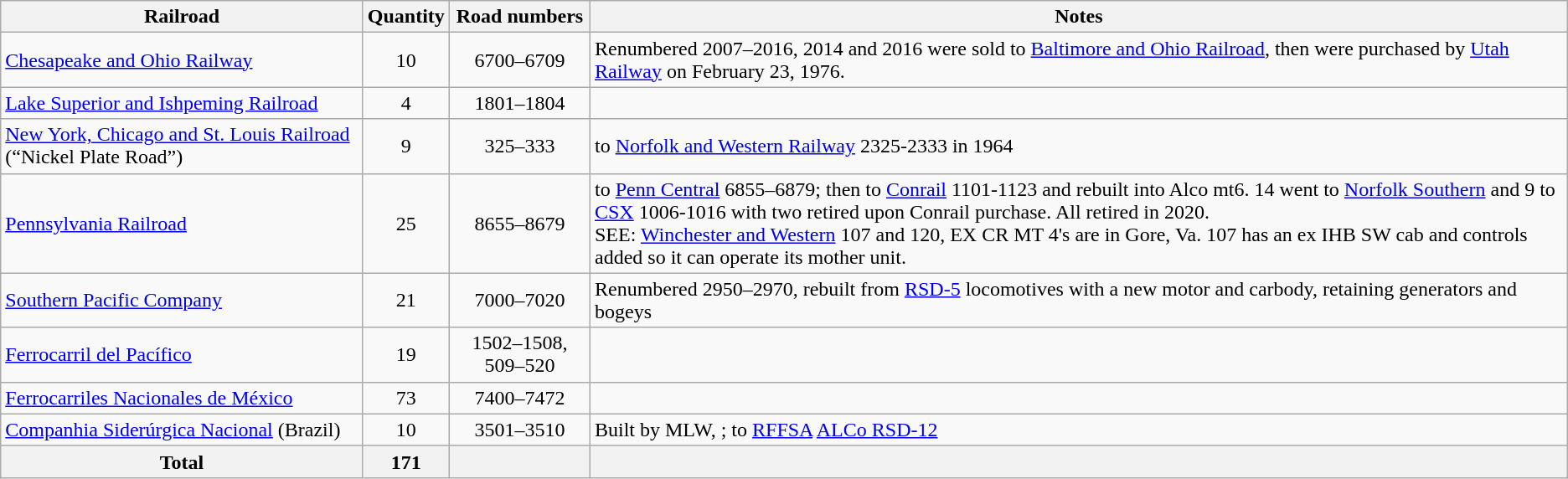<table class="wikitable">
<tr>
<th>Railroad</th>
<th>Quantity</th>
<th>Road numbers</th>
<th>Notes</th>
</tr>
<tr>
<td><a href='#'>Chesapeake and Ohio Railway</a></td>
<td style="text-align:center;">10</td>
<td style="text-align:center;">6700–6709</td>
<td>Renumbered 2007–2016, 2014 and 2016 were sold to <a href='#'>Baltimore and Ohio Railroad</a>, then were purchased by <a href='#'>Utah Railway</a> on February 23, 1976.</td>
</tr>
<tr>
<td><a href='#'>Lake Superior and Ishpeming Railroad</a></td>
<td style="text-align:center;">4</td>
<td style="text-align:center;">1801–1804</td>
<td></td>
</tr>
<tr>
<td><a href='#'>New York, Chicago and St. Louis Railroad</a> (“Nickel Plate Road”)</td>
<td style="text-align:center;">9</td>
<td style="text-align:center;">325–333</td>
<td>to <a href='#'>Norfolk and Western Railway</a> 2325-2333 in 1964</td>
</tr>
<tr>
<td><a href='#'>Pennsylvania Railroad</a></td>
<td style="text-align:center;">25</td>
<td style="text-align:center;">8655–8679</td>
<td>to <a href='#'>Penn Central</a> 6855–6879;  then to <a href='#'>Conrail</a> 1101-1123 and rebuilt into Alco mt6. 14 went to <a href='#'>Norfolk Southern</a> and 9 to <a href='#'>CSX</a> 1006-1016 with two retired upon Conrail purchase. All retired in 2020.<br>SEE: <a href='#'>Winchester and Western</a> 107 and 120, EX CR MT 4's are in Gore, Va. 107 has an ex IHB SW cab and controls added so it can operate its mother unit.</td>
</tr>
<tr>
<td><a href='#'>Southern Pacific Company</a></td>
<td style="text-align:center;">21</td>
<td style="text-align:center;">7000–7020</td>
<td>Renumbered 2950–2970, rebuilt from <a href='#'>RSD-5</a> locomotives with a new motor and carbody, retaining generators and bogeys</td>
</tr>
<tr>
<td><a href='#'>Ferrocarril del Pacífico</a></td>
<td style="text-align:center;">19</td>
<td style="text-align:center;">1502–1508, 509–520</td>
<td></td>
</tr>
<tr>
<td><a href='#'>Ferrocarriles Nacionales de México</a></td>
<td style="text-align:center;">73</td>
<td style="text-align:center;">7400–7472</td>
<td></td>
</tr>
<tr>
<td><a href='#'>Companhia Siderúrgica Nacional</a> (Brazil)</td>
<td style="text-align:center;">10</td>
<td style="text-align:center;">3501–3510</td>
<td>Built by MLW, ; to <a href='#'>RFFSA</a> <a href='#'>ALCo RSD-12</a></td>
</tr>
<tr>
<th>Total</th>
<th>171</th>
<th></th>
<th></th>
</tr>
</table>
